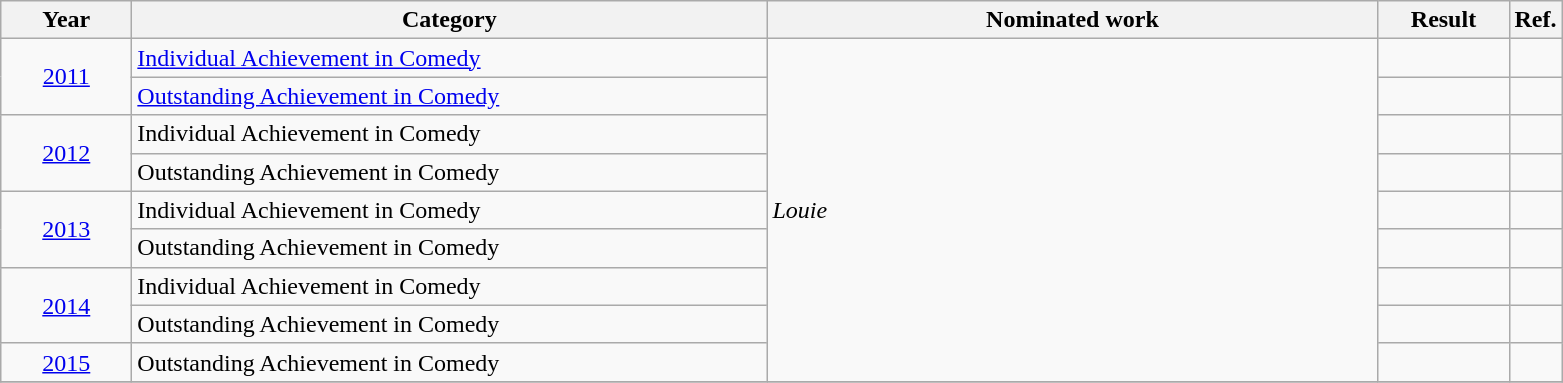<table class=wikitable>
<tr>
<th scope="col" style="width:5em;">Year</th>
<th scope="col" style="width:26em;">Category</th>
<th scope="col" style="width:25em;">Nominated work</th>
<th scope="col" style="width:5em;">Result</th>
<th>Ref.</th>
</tr>
<tr>
<td style="text-align:center;", rowspan=2><a href='#'>2011</a></td>
<td><a href='#'>Individual Achievement in Comedy</a></td>
<td rowspan=9><em>Louie</em></td>
<td></td>
<td style="text-align: center;"></td>
</tr>
<tr>
<td><a href='#'>Outstanding Achievement in Comedy</a></td>
<td></td>
<td style="text-align: center;"></td>
</tr>
<tr>
<td style="text-align:center;", rowspan=2><a href='#'>2012</a></td>
<td>Individual Achievement in Comedy</td>
<td></td>
<td style="text-align: center;"></td>
</tr>
<tr>
<td>Outstanding Achievement in Comedy</td>
<td></td>
<td style="text-align: center;"></td>
</tr>
<tr>
<td style="text-align:center;", rowspan=2><a href='#'>2013</a></td>
<td>Individual Achievement in Comedy</td>
<td></td>
<td style="text-align: center;"></td>
</tr>
<tr>
<td>Outstanding Achievement in Comedy</td>
<td></td>
<td style="text-align: center;"></td>
</tr>
<tr>
<td style="text-align:center;", rowspan=2><a href='#'>2014</a></td>
<td>Individual Achievement in Comedy</td>
<td></td>
<td style="text-align: center;"></td>
</tr>
<tr>
<td>Outstanding Achievement in Comedy</td>
<td></td>
<td style="text-align: center;"></td>
</tr>
<tr>
<td style="text-align:center;"><a href='#'>2015</a></td>
<td>Outstanding Achievement in Comedy</td>
<td></td>
<td style="text-align: center;"></td>
</tr>
<tr>
</tr>
</table>
